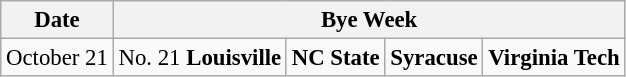<table class="wikitable" style="font-size:95%;">
<tr>
<th>Date</th>
<th colspan="4">Bye Week</th>
</tr>
<tr>
<td>October 21</td>
<td>No. 21 <strong>Louisville</strong></td>
<td><strong>NC State</strong></td>
<td><strong>Syracuse</strong></td>
<td><strong>Virginia Tech</strong></td>
</tr>
</table>
